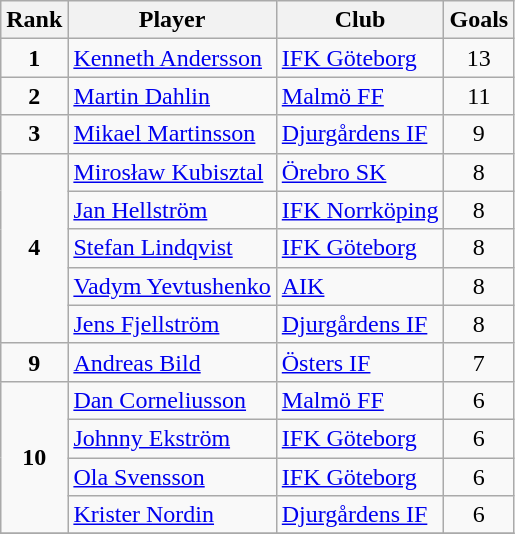<table class="wikitable" style="text-align:center">
<tr>
<th>Rank</th>
<th>Player</th>
<th>Club</th>
<th>Goals</th>
</tr>
<tr>
<td rowspan="1"><strong>1</strong></td>
<td align="left"> <a href='#'>Kenneth Andersson</a></td>
<td align="left"><a href='#'>IFK Göteborg</a></td>
<td>13</td>
</tr>
<tr>
<td rowspan="1"><strong>2</strong></td>
<td align="left"> <a href='#'>Martin Dahlin</a></td>
<td align="left"><a href='#'>Malmö FF</a></td>
<td>11</td>
</tr>
<tr>
<td rowspan="1"><strong>3</strong></td>
<td align="left"> <a href='#'>Mikael Martinsson</a></td>
<td align="left"><a href='#'>Djurgårdens IF</a></td>
<td>9</td>
</tr>
<tr>
<td rowspan="5"><strong>4</strong></td>
<td align="left"> <a href='#'>Mirosław Kubisztal</a></td>
<td align="left"><a href='#'>Örebro SK</a></td>
<td>8</td>
</tr>
<tr>
<td align="left"> <a href='#'>Jan Hellström</a></td>
<td align="left"><a href='#'>IFK Norrköping</a></td>
<td>8</td>
</tr>
<tr>
<td align="left"> <a href='#'>Stefan Lindqvist</a></td>
<td align="left"><a href='#'>IFK Göteborg</a></td>
<td>8</td>
</tr>
<tr>
<td align="left"> <a href='#'>Vadym Yevtushenko</a></td>
<td align="left"><a href='#'>AIK</a></td>
<td>8</td>
</tr>
<tr>
<td align="left"> <a href='#'>Jens Fjellström</a></td>
<td align="left"><a href='#'>Djurgårdens IF</a></td>
<td>8</td>
</tr>
<tr>
<td rowspan="1"><strong>9</strong></td>
<td align="left"> <a href='#'>Andreas Bild</a></td>
<td align="left"><a href='#'>Östers IF</a></td>
<td>7</td>
</tr>
<tr>
<td rowspan="4"><strong>10</strong></td>
<td align="left"> <a href='#'>Dan Corneliusson</a></td>
<td align="left"><a href='#'>Malmö FF</a></td>
<td>6</td>
</tr>
<tr>
<td align="left"> <a href='#'>Johnny Ekström</a></td>
<td align="left"><a href='#'>IFK Göteborg</a></td>
<td>6</td>
</tr>
<tr>
<td align="left"> <a href='#'>Ola Svensson</a></td>
<td align="left"><a href='#'>IFK Göteborg</a></td>
<td>6</td>
</tr>
<tr>
<td align="left"> <a href='#'>Krister Nordin</a></td>
<td align="left"><a href='#'>Djurgårdens IF</a></td>
<td>6</td>
</tr>
<tr>
</tr>
</table>
